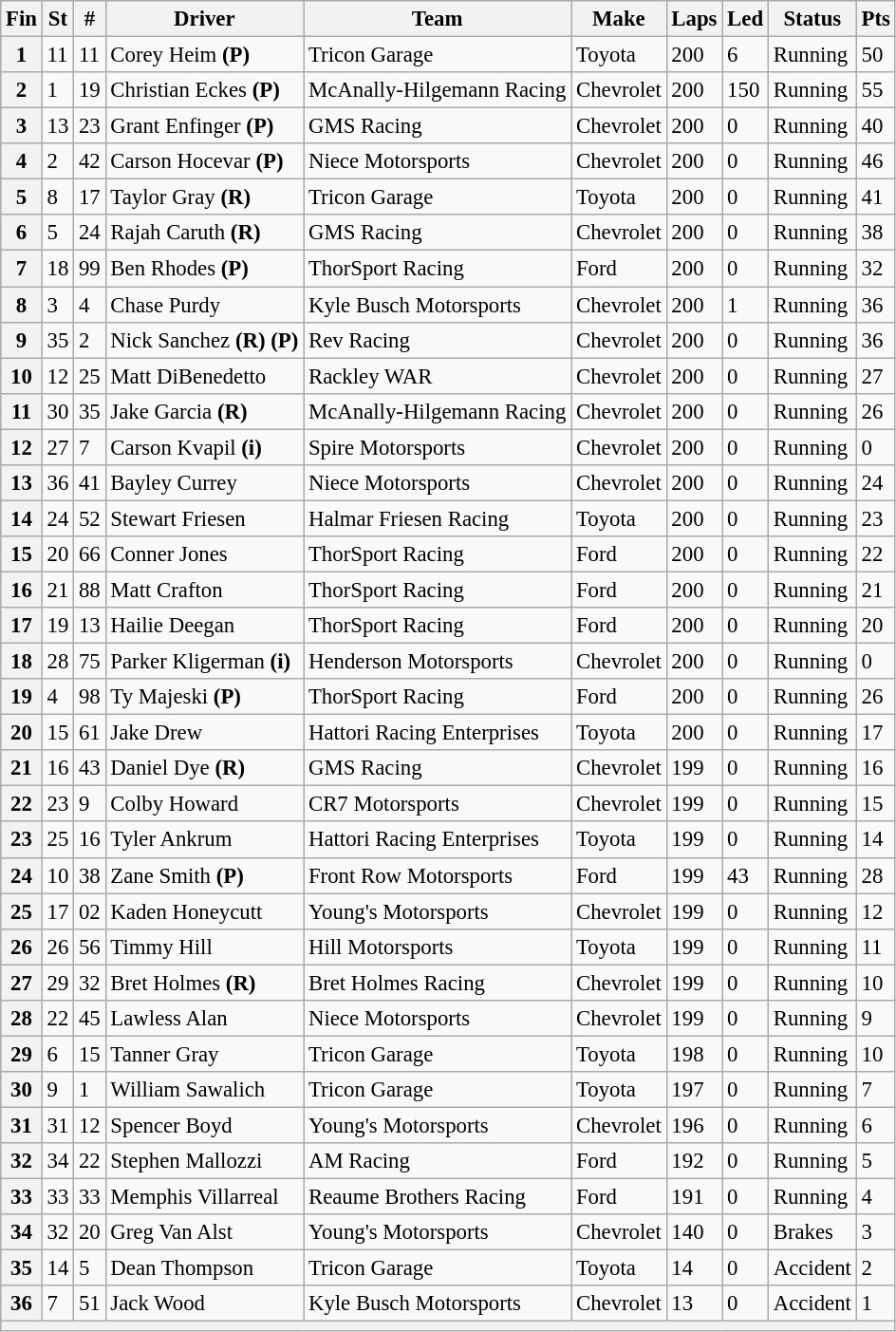<table class="wikitable" style="font-size:95%">
<tr>
<th>Fin</th>
<th>St</th>
<th>#</th>
<th>Driver</th>
<th>Team</th>
<th>Make</th>
<th>Laps</th>
<th>Led</th>
<th>Status</th>
<th>Pts</th>
</tr>
<tr>
<th>1</th>
<td>11</td>
<td>11</td>
<td>Corey Heim <strong>(P)</strong></td>
<td>Tricon Garage</td>
<td>Toyota</td>
<td>200</td>
<td>6</td>
<td>Running</td>
<td>50</td>
</tr>
<tr>
<th>2</th>
<td>1</td>
<td>19</td>
<td>Christian Eckes <strong>(P)</strong></td>
<td>McAnally-Hilgemann Racing</td>
<td>Chevrolet</td>
<td>200</td>
<td>150</td>
<td>Running</td>
<td>55</td>
</tr>
<tr>
<th>3</th>
<td>13</td>
<td>23</td>
<td>Grant Enfinger <strong>(P)</strong></td>
<td>GMS Racing</td>
<td>Chevrolet</td>
<td>200</td>
<td>0</td>
<td>Running</td>
<td>40</td>
</tr>
<tr>
<th>4</th>
<td>2</td>
<td>42</td>
<td>Carson Hocevar <strong>(P)</strong></td>
<td>Niece Motorsports</td>
<td>Chevrolet</td>
<td>200</td>
<td>0</td>
<td>Running</td>
<td>46</td>
</tr>
<tr>
<th>5</th>
<td>8</td>
<td>17</td>
<td>Taylor Gray <strong>(R)</strong></td>
<td>Tricon Garage</td>
<td>Toyota</td>
<td>200</td>
<td>0</td>
<td>Running</td>
<td>41</td>
</tr>
<tr>
<th>6</th>
<td>5</td>
<td>24</td>
<td>Rajah Caruth <strong>(R)</strong></td>
<td>GMS Racing</td>
<td>Chevrolet</td>
<td>200</td>
<td>0</td>
<td>Running</td>
<td>38</td>
</tr>
<tr>
<th>7</th>
<td>18</td>
<td>99</td>
<td>Ben Rhodes <strong>(P)</strong></td>
<td>ThorSport Racing</td>
<td>Ford</td>
<td>200</td>
<td>0</td>
<td>Running</td>
<td>32</td>
</tr>
<tr>
<th>8</th>
<td>3</td>
<td>4</td>
<td>Chase Purdy</td>
<td>Kyle Busch Motorsports</td>
<td>Chevrolet</td>
<td>200</td>
<td>1</td>
<td>Running</td>
<td>36</td>
</tr>
<tr>
<th>9</th>
<td>35</td>
<td>2</td>
<td>Nick Sanchez <strong>(R)</strong> <strong>(P)</strong></td>
<td>Rev Racing</td>
<td>Chevrolet</td>
<td>200</td>
<td>0</td>
<td>Running</td>
<td>36</td>
</tr>
<tr>
<th>10</th>
<td>12</td>
<td>25</td>
<td>Matt DiBenedetto</td>
<td>Rackley WAR</td>
<td>Chevrolet</td>
<td>200</td>
<td>0</td>
<td>Running</td>
<td>27</td>
</tr>
<tr>
<th>11</th>
<td>30</td>
<td>35</td>
<td>Jake Garcia <strong>(R)</strong></td>
<td>McAnally-Hilgemann Racing</td>
<td>Chevrolet</td>
<td>200</td>
<td>0</td>
<td>Running</td>
<td>26</td>
</tr>
<tr>
<th>12</th>
<td>27</td>
<td>7</td>
<td>Carson Kvapil <strong>(i)</strong></td>
<td>Spire Motorsports</td>
<td>Chevrolet</td>
<td>200</td>
<td>0</td>
<td>Running</td>
<td>0</td>
</tr>
<tr>
<th>13</th>
<td>36</td>
<td>41</td>
<td>Bayley Currey</td>
<td>Niece Motorsports</td>
<td>Chevrolet</td>
<td>200</td>
<td>0</td>
<td>Running</td>
<td>24</td>
</tr>
<tr>
<th>14</th>
<td>24</td>
<td>52</td>
<td>Stewart Friesen</td>
<td>Halmar Friesen Racing</td>
<td>Toyota</td>
<td>200</td>
<td>0</td>
<td>Running</td>
<td>23</td>
</tr>
<tr>
<th>15</th>
<td>20</td>
<td>66</td>
<td>Conner Jones</td>
<td>ThorSport Racing</td>
<td>Ford</td>
<td>200</td>
<td>0</td>
<td>Running</td>
<td>22</td>
</tr>
<tr>
<th>16</th>
<td>21</td>
<td>88</td>
<td>Matt Crafton</td>
<td>ThorSport Racing</td>
<td>Ford</td>
<td>200</td>
<td>0</td>
<td>Running</td>
<td>21</td>
</tr>
<tr>
<th>17</th>
<td>19</td>
<td>13</td>
<td>Hailie Deegan</td>
<td>ThorSport Racing</td>
<td>Ford</td>
<td>200</td>
<td>0</td>
<td>Running</td>
<td>20</td>
</tr>
<tr>
<th>18</th>
<td>28</td>
<td>75</td>
<td>Parker Kligerman <strong>(i)</strong></td>
<td>Henderson Motorsports</td>
<td>Chevrolet</td>
<td>200</td>
<td>0</td>
<td>Running</td>
<td>0</td>
</tr>
<tr>
<th>19</th>
<td>4</td>
<td>98</td>
<td>Ty Majeski <strong>(P)</strong></td>
<td>ThorSport Racing</td>
<td>Ford</td>
<td>200</td>
<td>0</td>
<td>Running</td>
<td>26</td>
</tr>
<tr>
<th>20</th>
<td>15</td>
<td>61</td>
<td>Jake Drew</td>
<td>Hattori Racing Enterprises</td>
<td>Toyota</td>
<td>200</td>
<td>0</td>
<td>Running</td>
<td>17</td>
</tr>
<tr>
<th>21</th>
<td>16</td>
<td>43</td>
<td>Daniel Dye <strong>(R)</strong></td>
<td>GMS Racing</td>
<td>Chevrolet</td>
<td>199</td>
<td>0</td>
<td>Running</td>
<td>16</td>
</tr>
<tr>
<th>22</th>
<td>23</td>
<td>9</td>
<td>Colby Howard</td>
<td>CR7 Motorsports</td>
<td>Chevrolet</td>
<td>199</td>
<td>0</td>
<td>Running</td>
<td>15</td>
</tr>
<tr>
<th>23</th>
<td>25</td>
<td>16</td>
<td>Tyler Ankrum</td>
<td>Hattori Racing Enterprises</td>
<td>Toyota</td>
<td>199</td>
<td>0</td>
<td>Running</td>
<td>14</td>
</tr>
<tr>
<th>24</th>
<td>10</td>
<td>38</td>
<td>Zane Smith <strong>(P)</strong></td>
<td>Front Row Motorsports</td>
<td>Ford</td>
<td>199</td>
<td>43</td>
<td>Running</td>
<td>28</td>
</tr>
<tr>
<th>25</th>
<td>17</td>
<td>02</td>
<td>Kaden Honeycutt</td>
<td>Young's Motorsports</td>
<td>Chevrolet</td>
<td>199</td>
<td>0</td>
<td>Running</td>
<td>12</td>
</tr>
<tr>
<th>26</th>
<td>26</td>
<td>56</td>
<td>Timmy Hill</td>
<td>Hill Motorsports</td>
<td>Toyota</td>
<td>199</td>
<td>0</td>
<td>Running</td>
<td>11</td>
</tr>
<tr>
<th>27</th>
<td>29</td>
<td>32</td>
<td>Bret Holmes <strong>(R)</strong></td>
<td>Bret Holmes Racing</td>
<td>Chevrolet</td>
<td>199</td>
<td>0</td>
<td>Running</td>
<td>10</td>
</tr>
<tr>
<th>28</th>
<td>22</td>
<td>45</td>
<td>Lawless Alan</td>
<td>Niece Motorsports</td>
<td>Chevrolet</td>
<td>199</td>
<td>0</td>
<td>Running</td>
<td>9</td>
</tr>
<tr>
<th>29</th>
<td>6</td>
<td>15</td>
<td>Tanner Gray</td>
<td>Tricon Garage</td>
<td>Toyota</td>
<td>198</td>
<td>0</td>
<td>Running</td>
<td>10</td>
</tr>
<tr>
<th>30</th>
<td>9</td>
<td>1</td>
<td>William Sawalich</td>
<td>Tricon Garage</td>
<td>Toyota</td>
<td>197</td>
<td>0</td>
<td>Running</td>
<td>7</td>
</tr>
<tr>
<th>31</th>
<td>31</td>
<td>12</td>
<td>Spencer Boyd</td>
<td>Young's Motorsports</td>
<td>Chevrolet</td>
<td>196</td>
<td>0</td>
<td>Running</td>
<td>6</td>
</tr>
<tr>
<th>32</th>
<td>34</td>
<td>22</td>
<td>Stephen Mallozzi</td>
<td>AM Racing</td>
<td>Ford</td>
<td>192</td>
<td>0</td>
<td>Running</td>
<td>5</td>
</tr>
<tr>
<th>33</th>
<td>33</td>
<td>33</td>
<td>Memphis Villarreal</td>
<td>Reaume Brothers Racing</td>
<td>Ford</td>
<td>191</td>
<td>0</td>
<td>Running</td>
<td>4</td>
</tr>
<tr>
<th>34</th>
<td>32</td>
<td>20</td>
<td>Greg Van Alst</td>
<td>Young's Motorsports</td>
<td>Chevrolet</td>
<td>140</td>
<td>0</td>
<td>Brakes</td>
<td>3</td>
</tr>
<tr>
<th>35</th>
<td>14</td>
<td>5</td>
<td>Dean Thompson</td>
<td>Tricon Garage</td>
<td>Toyota</td>
<td>14</td>
<td>0</td>
<td>Accident</td>
<td>2</td>
</tr>
<tr>
<th>36</th>
<td>7</td>
<td>51</td>
<td>Jack Wood</td>
<td>Kyle Busch Motorsports</td>
<td>Chevrolet</td>
<td>13</td>
<td>0</td>
<td>Accident</td>
<td>1</td>
</tr>
<tr>
<th colspan="10"></th>
</tr>
</table>
